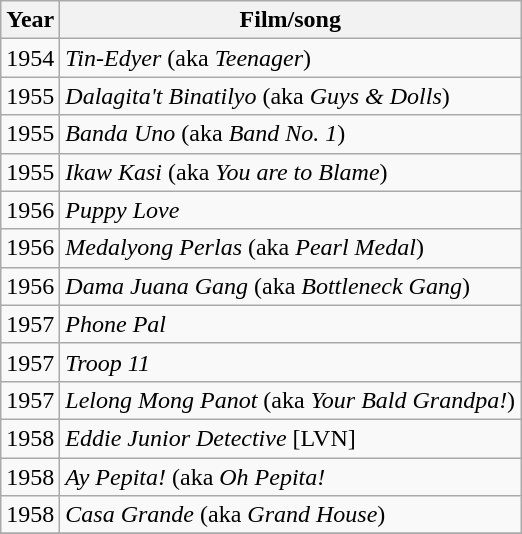<table class="wikitable sortable" border="1">
<tr>
<th>Year</th>
<th>Film/song</th>
</tr>
<tr>
<td>1954</td>
<td><em>Tin-Edyer</em> (aka <em>Teenager</em>)</td>
</tr>
<tr>
<td>1955</td>
<td><em>Dalagita't Binatilyo</em> (aka <em>Guys & Dolls</em>)</td>
</tr>
<tr>
<td>1955</td>
<td><em>Banda Uno</em> (aka <em>Band No. 1</em>)</td>
</tr>
<tr>
<td>1955</td>
<td><em>Ikaw Kasi</em> (aka <em>You are to Blame</em>)</td>
</tr>
<tr>
<td>1956</td>
<td><em>Puppy Love</em></td>
</tr>
<tr>
<td>1956</td>
<td><em>Medalyong Perlas</em> (aka <em>Pearl Medal</em>)</td>
</tr>
<tr>
<td>1956</td>
<td><em>Dama Juana Gang</em> (aka <em>Bottleneck Gang</em>)</td>
</tr>
<tr>
<td>1957</td>
<td><em>Phone Pal</em></td>
</tr>
<tr>
<td>1957</td>
<td><em>Troop 11</em></td>
</tr>
<tr>
<td>1957</td>
<td><em>Lelong Mong Panot</em> (aka <em>Your Bald Grandpa!</em>)</td>
</tr>
<tr>
<td>1958</td>
<td><em>Eddie Junior Detective</em> [LVN]</td>
</tr>
<tr>
<td>1958</td>
<td><em>Ay Pepita!</em> (aka <em>Oh Pepita!</em></td>
</tr>
<tr>
<td>1958</td>
<td><em>Casa Grande</em> (aka <em>Grand House</em>)</td>
</tr>
<tr>
</tr>
</table>
